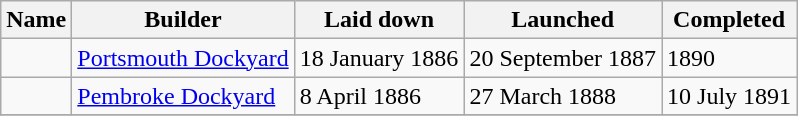<table class="wikitable">
<tr>
<th>Name</th>
<th>Builder</th>
<th>Laid down</th>
<th>Launched</th>
<th>Completed</th>
</tr>
<tr>
<td></td>
<td><a href='#'>Portsmouth Dockyard</a></td>
<td>18 January 1886</td>
<td>20 September 1887</td>
<td>1890</td>
</tr>
<tr>
<td></td>
<td><a href='#'>Pembroke Dockyard</a></td>
<td>8 April 1886</td>
<td>27 March 1888</td>
<td>10 July 1891</td>
</tr>
<tr>
</tr>
</table>
